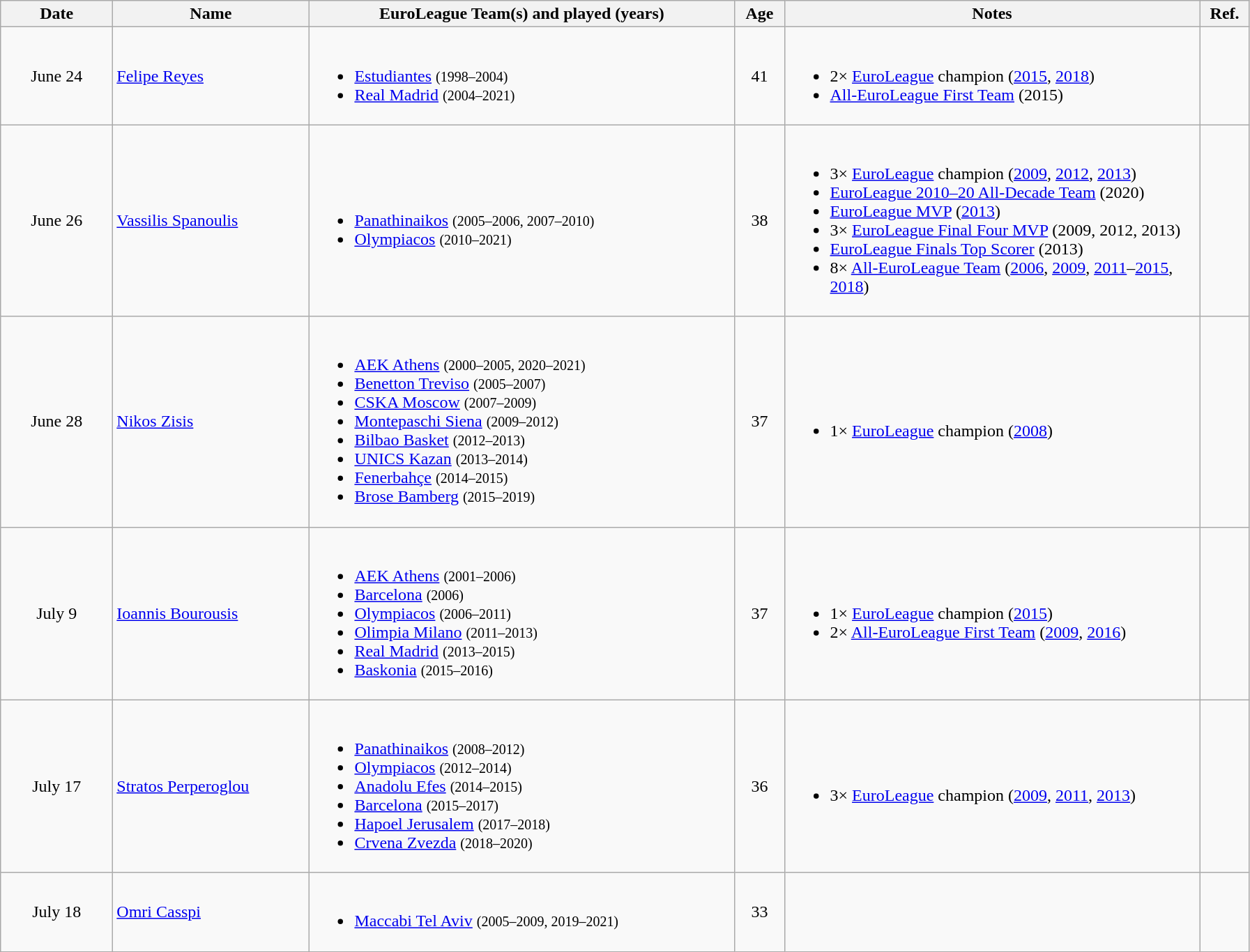<table class="wikitable">
<tr>
<th style="width:100px">Date</th>
<th style="width:180px">Name</th>
<th style="width:400px">EuroLeague Team(s) and played (years)</th>
<th style="width:40px">Age</th>
<th style="width:390px">Notes</th>
<th style="width:40px">Ref.</th>
</tr>
<tr>
<td align=center>June 24</td>
<td> <a href='#'>Felipe Reyes</a></td>
<td><br><ul><li> <a href='#'>Estudiantes</a> <small>(1998–2004)</small></li><li> <a href='#'>Real Madrid</a> <small>(2004–2021)</small></li></ul></td>
<td align=center>41</td>
<td><br><ul><li>2× <a href='#'>EuroLeague</a> champion (<a href='#'>2015</a>, <a href='#'>2018</a>)</li><li><a href='#'>All-EuroLeague First Team</a> (2015)</li></ul></td>
<td align=center></td>
</tr>
<tr>
<td align=center>June 26</td>
<td> <a href='#'>Vassilis Spanoulis</a></td>
<td><br><ul><li> <a href='#'>Panathinaikos</a> <small>(2005–2006, 2007–2010)</small></li><li> <a href='#'>Olympiacos</a> <small>(2010–2021)</small></li></ul></td>
<td align=center>38</td>
<td><br><ul><li>3× <a href='#'>EuroLeague</a> champion (<a href='#'>2009</a>, <a href='#'>2012</a>, <a href='#'>2013</a>)</li><li><a href='#'>EuroLeague 2010–20 All-Decade Team</a> (2020)</li><li><a href='#'>EuroLeague MVP</a> (<a href='#'>2013</a>)</li><li>3× <a href='#'>EuroLeague Final Four MVP</a> (2009, 2012, 2013)</li><li><a href='#'>EuroLeague Finals Top Scorer</a> (2013)</li><li>8× <a href='#'>All-EuroLeague Team</a> (<a href='#'>2006</a>, <a href='#'>2009</a>, <a href='#'>2011</a>–<a href='#'>2015</a>, <a href='#'>2018</a>)</li></ul></td>
<td align=center></td>
</tr>
<tr>
<td align=center>June 28</td>
<td> <a href='#'>Nikos Zisis</a></td>
<td><br><ul><li> <a href='#'>AEK Athens</a> <small>(2000–2005, 2020–2021)</small></li><li> <a href='#'>Benetton Treviso</a> <small>(2005–2007)</small></li><li> <a href='#'>CSKA Moscow</a> <small>(2007–2009)</small></li><li> <a href='#'>Montepaschi Siena</a> <small>(2009–2012)</small></li><li> <a href='#'>Bilbao Basket</a> <small>(2012–2013)</small></li><li> <a href='#'>UNICS Kazan</a> <small>(2013–2014)</small></li><li> <a href='#'>Fenerbahçe</a> <small>(2014–2015)</small></li><li> <a href='#'>Brose Bamberg</a> <small>(2015–2019)</small></li></ul></td>
<td align=center>37</td>
<td><br><ul><li>1× <a href='#'>EuroLeague</a> champion (<a href='#'>2008</a>)</li></ul></td>
<td align=center></td>
</tr>
<tr>
<td align=center>July 9</td>
<td> <a href='#'>Ioannis Bourousis</a></td>
<td><br><ul><li> <a href='#'>AEK Athens</a> <small>(2001–2006)</small></li><li> <a href='#'>Barcelona</a> <small>(2006)</small></li><li> <a href='#'>Olympiacos</a> <small>(2006–2011)</small></li><li> <a href='#'>Olimpia Milano</a> <small>(2011–2013)</small></li><li> <a href='#'>Real Madrid</a> <small>(2013–2015)</small></li><li> <a href='#'>Baskonia</a> <small>(2015–2016)</small></li></ul></td>
<td align=center>37</td>
<td><br><ul><li>1× <a href='#'>EuroLeague</a> champion (<a href='#'>2015</a>)</li><li>2× <a href='#'>All-EuroLeague First Team</a> (<a href='#'>2009</a>, <a href='#'>2016</a>)</li></ul></td>
<td align=center></td>
</tr>
<tr>
<td align=center>July 17</td>
<td> <a href='#'>Stratos Perperoglou</a></td>
<td><br><ul><li> <a href='#'>Panathinaikos</a> <small>(2008–2012)</small></li><li> <a href='#'>Olympiacos</a> <small>(2012–2014)</small></li><li> <a href='#'>Anadolu Efes</a> <small>(2014–2015)</small></li><li> <a href='#'>Barcelona</a> <small>(2015–2017)</small></li><li> <a href='#'>Hapoel Jerusalem</a> <small>(2017–2018)</small></li><li> <a href='#'>Crvena Zvezda</a> <small>(2018–2020)</small></li></ul></td>
<td align=center>36</td>
<td><br><ul><li>3× <a href='#'>EuroLeague</a> champion (<a href='#'>2009</a>, <a href='#'>2011</a>, <a href='#'>2013</a>)</li></ul></td>
<td align=center></td>
</tr>
<tr>
<td align=center>July 18</td>
<td> <a href='#'>Omri Casspi</a></td>
<td><br><ul><li> <a href='#'>Maccabi Tel Aviv</a> <small>(2005–2009, 2019–2021)</small></li></ul></td>
<td align=center>33</td>
<td></td>
<td align=center></td>
</tr>
</table>
